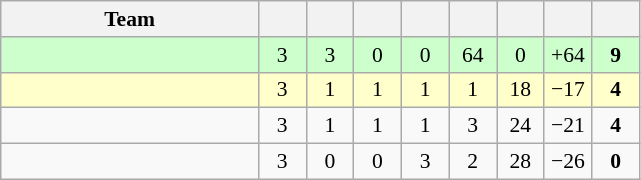<table class="wikitable" style="text-align: center; font-size: 90%;">
<tr>
<th width=165>Team</th>
<th width=25></th>
<th width=25></th>
<th width=25></th>
<th width=25></th>
<th width=25></th>
<th width=25></th>
<th width=25></th>
<th width=25></th>
</tr>
<tr style="background:#ccffcc">
<td style="text-align:left;"></td>
<td>3</td>
<td>3</td>
<td>0</td>
<td>0</td>
<td>64</td>
<td>0</td>
<td>+64</td>
<td><strong>9</strong></td>
</tr>
<tr style="background:#ffffcc">
<td style="text-align:left;"></td>
<td>3</td>
<td>1</td>
<td>1</td>
<td>1</td>
<td>1</td>
<td>18</td>
<td>−17</td>
<td><strong>4</strong></td>
</tr>
<tr>
<td style="text-align:left;"></td>
<td>3</td>
<td>1</td>
<td>1</td>
<td>1</td>
<td>3</td>
<td>24</td>
<td>−21</td>
<td><strong>4</strong></td>
</tr>
<tr>
<td style="text-align:left;"></td>
<td>3</td>
<td>0</td>
<td>0</td>
<td>3</td>
<td>2</td>
<td>28</td>
<td>−26</td>
<td><strong>0</strong></td>
</tr>
</table>
